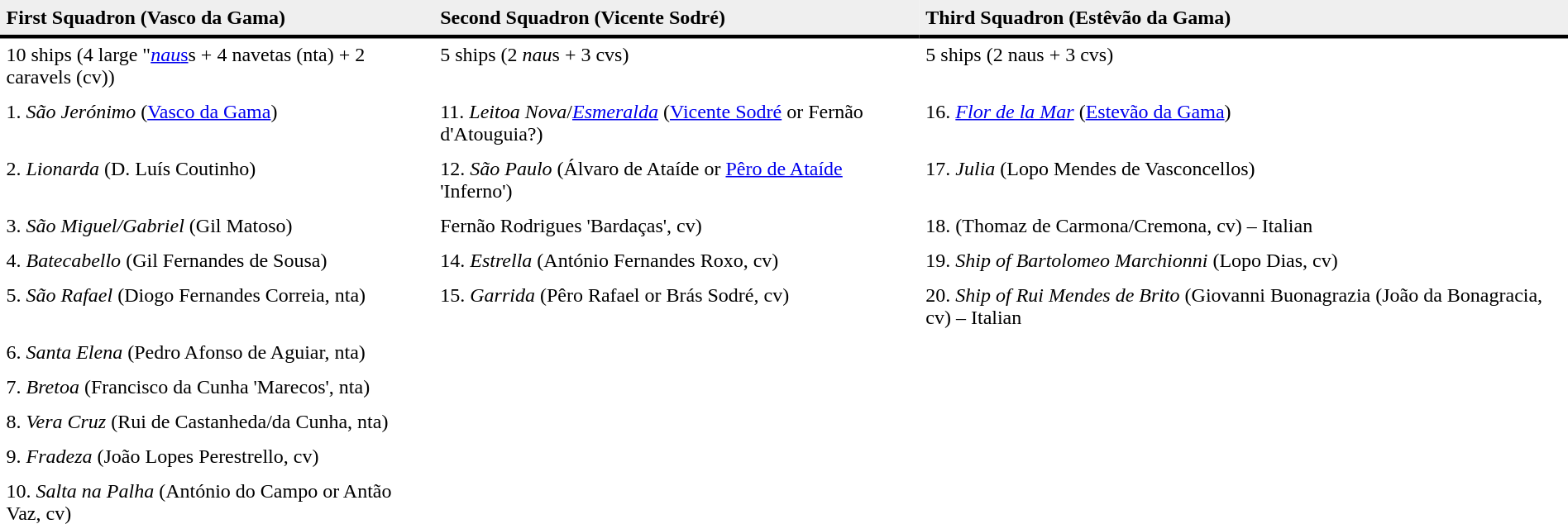<table class="toccolours" style="border-collapse:collapse" cellpadding=5>
<tr>
<td style="border-bottom:3px solid; background:#efefef;"><strong>First Squadron (Vasco da Gama)</strong></td>
<td style="border-bottom:3px solid; background:#efefef;"><strong>Second Squadron (Vicente Sodré)</strong></td>
<td style="border-bottom:3px solid; background:#efefef;"><strong>Third Squadron (Estêvão da Gama)</strong></td>
</tr>
<tr>
</tr>
<tr valign = top>
<td>10 ships (4 large "<a href='#'><em>nau</em>s</a>s + 4 navetas (nta) + 2 caravels (cv))</td>
<td>5 ships (2 <em>nau</em>s + 3 cvs)</td>
<td>5 ships (2 naus + 3 cvs)</td>
</tr>
<tr valign = top>
<td>1. <em>São Jerónimo</em> (<a href='#'>Vasco da Gama</a>)</td>
<td>11. <em>Leitoa Nova</em>/<em><a href='#'>Esmeralda</a></em> (<a href='#'>Vicente Sodré</a> or Fernão d'Atouguia?)</td>
<td>16. <em><a href='#'>Flor de la Mar</a></em> (<a href='#'>Estevão da Gama</a>)</td>
</tr>
<tr valign = top>
<td>2. <em>Lionarda</em> (D. Luís Coutinho)</td>
<td>12. <em>São Paulo</em> (Álvaro de Ataíde or <a href='#'>Pêro de Ataíde</a> 'Inferno')</td>
<td>17. <em>Julia</em> (Lopo Mendes de Vasconcellos)</td>
</tr>
<tr valign = top>
<td>3. <em>São Miguel/Gabriel</em> (Gil Matoso)</td>
<td 13. >Fernão Rodrigues 'Bardaças', cv)</td>
<td>18. (Thomaz de Carmona/Cremona, cv) – Italian</td>
</tr>
<tr valign = top>
<td>4. <em>Batecabello</em> (Gil Fernandes de Sousa)</td>
<td>14. <em>Estrella</em> (António Fernandes Roxo, cv)</td>
<td>19. <em>Ship of Bartolomeo Marchionni</em> (Lopo Dias, cv)</td>
</tr>
<tr valign = top>
<td>5. <em>São Rafael</em> (Diogo Fernandes Correia, nta)</td>
<td>15. <em>Garrida</em> (Pêro Rafael or Brás Sodré, cv)</td>
<td>20. <em>Ship of Rui Mendes de Brito</em> (Giovanni Buonagrazia (João da Bonagracia, cv) – Italian</td>
</tr>
<tr valign = top>
<td>6. <em>Santa Elena</em> (Pedro Afonso de Aguiar, nta)</td>
</tr>
<tr valign = top>
<td>7. <em>Bretoa</em> (Francisco da Cunha 'Marecos', nta)</td>
</tr>
<tr valign = top>
<td>8. <em>Vera Cruz</em> (Rui de Castanheda/da Cunha, nta)</td>
</tr>
<tr valign = top>
<td>9. <em>Fradeza</em> (João Lopes Perestrello, cv)</td>
</tr>
<tr valign = top>
<td>10. <em>Salta na Palha</em> (António do Campo or Antão Vaz, cv)</td>
</tr>
</table>
